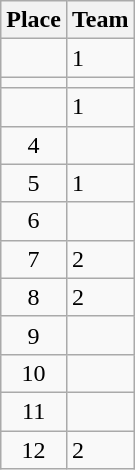<table class="wikitable">
<tr>
<th>Place</th>
<th>Team</th>
</tr>
<tr>
<td align=center></td>
<td> 1</td>
</tr>
<tr>
<td align=center></td>
<td></td>
</tr>
<tr>
<td align=center></td>
<td> 1</td>
</tr>
<tr>
<td align=center>4</td>
<td></td>
</tr>
<tr>
<td align=center>5</td>
<td> 1</td>
</tr>
<tr>
<td align=center>6</td>
<td></td>
</tr>
<tr>
<td align=center>7</td>
<td> 2</td>
</tr>
<tr>
<td align=center>8</td>
<td> 2</td>
</tr>
<tr>
<td align=center>9</td>
<td></td>
</tr>
<tr>
<td align=center>10</td>
<td></td>
</tr>
<tr>
<td align=center>11</td>
<td></td>
</tr>
<tr>
<td align=center>12</td>
<td> 2</td>
</tr>
</table>
